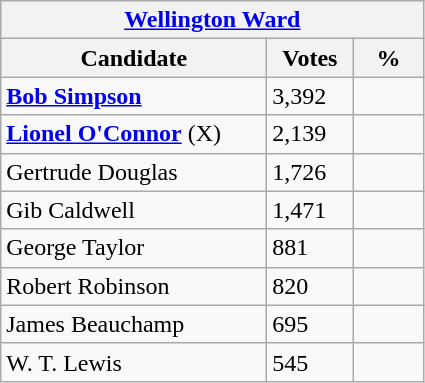<table class="wikitable">
<tr>
<th colspan="3"><a href='#'>Wellington Ward</a></th>
</tr>
<tr>
<th style="width: 170px">Candidate</th>
<th style="width: 50px">Votes</th>
<th style="width: 40px">%</th>
</tr>
<tr>
<td><strong><a href='#'>Bob Simpson</a></strong></td>
<td>3,392</td>
<td></td>
</tr>
<tr>
<td><strong><a href='#'>Lionel O'Connor</a></strong> (X)</td>
<td>2,139</td>
<td></td>
</tr>
<tr>
<td>Gertrude Douglas</td>
<td>1,726</td>
<td></td>
</tr>
<tr>
<td>Gib Caldwell</td>
<td>1,471</td>
<td></td>
</tr>
<tr>
<td>George Taylor</td>
<td>881</td>
<td></td>
</tr>
<tr>
<td>Robert Robinson</td>
<td>820</td>
<td></td>
</tr>
<tr>
<td>James Beauchamp</td>
<td>695</td>
<td></td>
</tr>
<tr>
<td>W. T. Lewis</td>
<td>545</td>
<td></td>
</tr>
</table>
